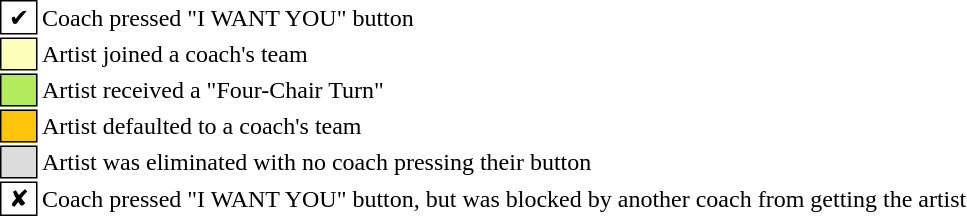<table class="toccolours" style="font-size: 100%">
<tr>
<td style="background:white; border:1px solid black"> ✔ </td>
<td>Coach pressed "I WANT YOU" button</td>
</tr>
<tr>
<td style="background:#ffffbc; border:1px solid black">  </td>
<td>Artist joined a coach's team</td>
</tr>
<tr>
<td style="background:#B2EC5D; border: 1px solid black">    </td>
<td>Artist received a "Four-Chair Turn"</td>
</tr>
<tr>
<td style="background:#ffc40c; border:1px solid black">  </td>
<td>Artist defaulted to a coach's team</td>
</tr>
<tr>
<td style="background:#dcdcdc; border:1px solid black">  </td>
<td>Artist was eliminated with no coach pressing their button</td>
</tr>
<tr>
<td style="background:white; border:1px solid black"> ✘ </td>
<td>Coach pressed "I WANT YOU" button, but was blocked by another coach from getting the artist</td>
</tr>
<tr>
<td></td>
<td><br></td>
</tr>
</table>
